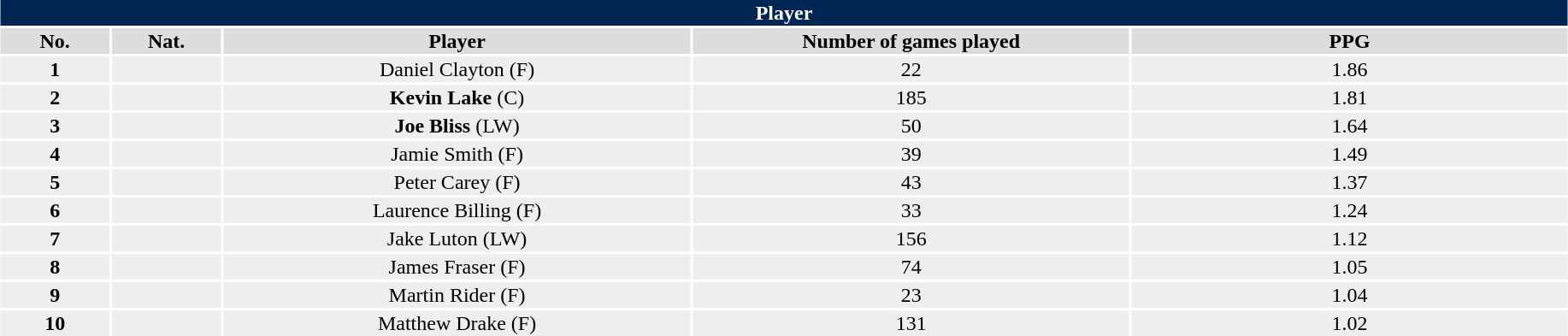<table class="toccolours"  style="width:97%; clear:both; margin:1.5em auto; text-align:center;">
<tr>
<th colspan="11" style="background:#002653; color:#FFFFFF;">Player</th>
</tr>
<tr style="background:#ddd;">
<th width=7%>No.</th>
<th width=7%>Nat.</th>
<th width=30%>Player</th>
<th width=28%>Number of games played</th>
<th width=28%>PPG</th>
</tr>
<tr style="background:#eee;">
<td><strong>1</strong></td>
<td></td>
<td align=center>Daniel Clayton (F)</td>
<td align=center>22</td>
<td align=center>1.86</td>
</tr>
<tr style="background:#eee;">
<td><strong>2</strong></td>
<td></td>
<td align=center><strong>Kevin Lake</strong> (C)</td>
<td align=center>185</td>
<td align=center>1.81</td>
</tr>
<tr style="background:#eee;">
<td><strong>3</strong></td>
<td></td>
<td align=center><strong>Joe Bliss</strong> (LW)</td>
<td align=center>50</td>
<td align=center>1.64</td>
</tr>
<tr style="background:#eee;">
<td><strong>4</strong></td>
<td></td>
<td align=center>Jamie Smith (F)</td>
<td align=center>39</td>
<td align=center>1.49</td>
</tr>
<tr style="background:#eee;">
<td><strong>5</strong></td>
<td></td>
<td align=center>Peter Carey (F)</td>
<td align=center>43</td>
<td align=center>1.37</td>
</tr>
<tr style="background:#eee;">
<td><strong>6</strong></td>
<td></td>
<td align=center>Laurence Billing (F)</td>
<td align=center>33</td>
<td align=center>1.24</td>
</tr>
<tr style="background:#eee;">
<td><strong>7</strong></td>
<td></td>
<td align=center>Jake Luton (LW)</td>
<td align=center>156</td>
<td align=center>1.12</td>
</tr>
<tr style="background:#eee;">
<td><strong>8</strong></td>
<td></td>
<td align=center>James Fraser (F)</td>
<td align=center>74</td>
<td align=center>1.05</td>
</tr>
<tr style="background:#eee;">
<td><strong>9</strong></td>
<td></td>
<td align=center>Martin Rider (F)</td>
<td align=center>23</td>
<td align=center>1.04</td>
</tr>
<tr style="background:#eee;">
<td><strong>10</strong></td>
<td></td>
<td align=center>Matthew Drake (F)</td>
<td align=center>131</td>
<td align=center>1.02</td>
</tr>
<tr style="background:#eee;">
</tr>
</table>
